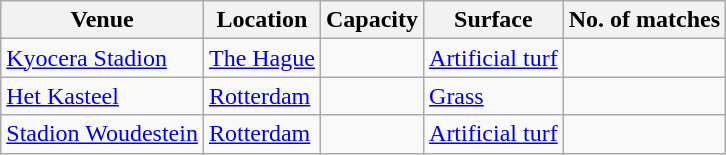<table class="wikitable">
<tr>
<th>Venue</th>
<th>Location</th>
<th>Capacity</th>
<th>Surface</th>
<th>No. of matches</th>
</tr>
<tr>
<td><a href='#'>Kyocera Stadion</a></td>
<td><a href='#'>The Hague</a></td>
<td></td>
<td><a href='#'>Artificial turf</a></td>
<td></td>
</tr>
<tr>
<td><a href='#'>Het Kasteel</a></td>
<td><a href='#'>Rotterdam</a></td>
<td></td>
<td><a href='#'>Grass</a></td>
<td></td>
</tr>
<tr>
<td><a href='#'>Stadion Woudestein</a></td>
<td><a href='#'>Rotterdam</a></td>
<td></td>
<td><a href='#'>Artificial turf</a></td>
<td></td>
</tr>
</table>
